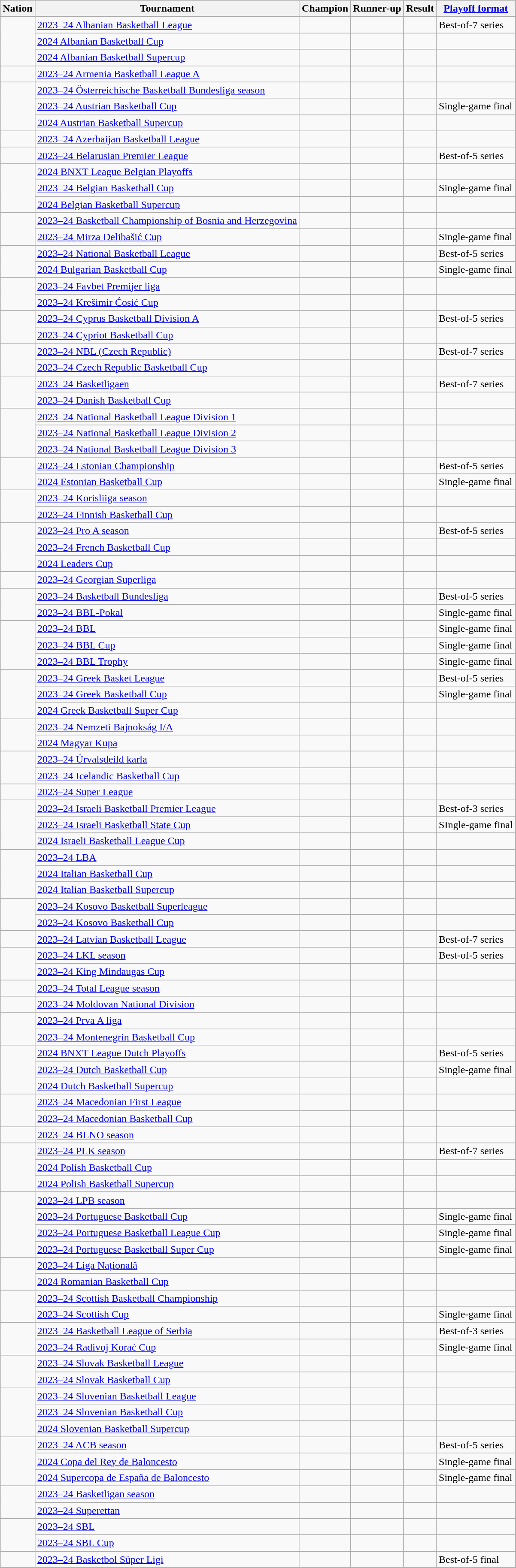<table class="wikitable">
<tr>
<th>Nation</th>
<th>Tournament</th>
<th>Champion</th>
<th>Runner-up</th>
<th>Result</th>
<th><a href='#'>Playoff format</a></th>
</tr>
<tr>
<td rowspan="3"></td>
<td><a href='#'>2023–24 Albanian Basketball League</a></td>
<td></td>
<td></td>
<td></td>
<td>Best-of-7 series</td>
</tr>
<tr>
<td><a href='#'>2024 Albanian Basketball Cup</a></td>
<td></td>
<td></td>
<td></td>
<td></td>
</tr>
<tr>
<td><a href='#'>2024 Albanian Basketball Supercup</a></td>
<td></td>
<td></td>
<td></td>
<td></td>
</tr>
<tr>
<td></td>
<td><a href='#'>2023–24 Armenia Basketball League A</a></td>
<td></td>
<td></td>
<td></td>
<td></td>
</tr>
<tr>
<td rowspan="3"></td>
<td><a href='#'>2023–24 Österreichische Basketball Bundesliga season</a></td>
<td></td>
<td></td>
<td></td>
<td></td>
</tr>
<tr>
<td><a href='#'>2023–24 Austrian Basketball Cup</a></td>
<td></td>
<td></td>
<td></td>
<td>Single-game final</td>
</tr>
<tr>
<td><a href='#'>2024 Austrian Basketball Supercup</a></td>
<td></td>
<td></td>
<td></td>
<td></td>
</tr>
<tr>
<td></td>
<td><a href='#'>2023–24 Azerbaijan Basketball League</a></td>
<td></td>
<td></td>
<td></td>
<td></td>
</tr>
<tr>
<td></td>
<td><a href='#'>2023–24 Belarusian Premier League</a></td>
<td></td>
<td></td>
<td></td>
<td>Best-of-5 series</td>
</tr>
<tr>
<td rowspan=3></td>
<td><a href='#'>2024 BNXT League Belgian Playoffs</a></td>
<td></td>
<td></td>
<td></td>
<td></td>
</tr>
<tr>
<td><a href='#'>2023–24 Belgian Basketball Cup</a></td>
<td></td>
<td></td>
<td></td>
<td>Single-game final</td>
</tr>
<tr>
<td><a href='#'>2024 Belgian Basketball Supercup</a></td>
<td></td>
<td></td>
<td></td>
<td></td>
</tr>
<tr>
<td rowspan="2"></td>
<td><a href='#'>2023–24 Basketball Championship of Bosnia and Herzegovina</a></td>
<td></td>
<td></td>
<td></td>
<td></td>
</tr>
<tr>
<td><a href='#'>2023–24 Mirza Delibašić Cup</a></td>
<td></td>
<td></td>
<td></td>
<td>Single-game final</td>
</tr>
<tr>
<td rowspan="2"></td>
<td><a href='#'>2023–24 National Basketball League</a></td>
<td></td>
<td></td>
<td></td>
<td>Best-of-5 series</td>
</tr>
<tr>
<td><a href='#'>2024 Bulgarian Basketball Cup</a></td>
<td></td>
<td></td>
<td></td>
<td>Single-game final</td>
</tr>
<tr>
<td rowspan="2"></td>
<td><a href='#'>2023–24 Favbet Premijer liga</a></td>
<td></td>
<td></td>
<td></td>
<td></td>
</tr>
<tr>
<td><a href='#'>2023–24 Krešimir Ćosić Cup</a></td>
<td></td>
<td></td>
<td></td>
<td></td>
</tr>
<tr>
<td rowspan="2"></td>
<td><a href='#'>2023–24 Cyprus Basketball Division A</a></td>
<td></td>
<td></td>
<td></td>
<td>Best-of-5 series</td>
</tr>
<tr>
<td><a href='#'>2023–24 Cypriot Basketball Cup</a></td>
<td></td>
<td></td>
<td></td>
<td></td>
</tr>
<tr>
<td rowspan="2"></td>
<td><a href='#'>2023–24 NBL (Czech Republic)</a></td>
<td></td>
<td></td>
<td></td>
<td>Best-of-7 series</td>
</tr>
<tr>
<td><a href='#'>2023–24 Czech Republic Basketball Cup</a></td>
<td></td>
<td></td>
<td></td>
<td></td>
</tr>
<tr>
<td rowspan="2"></td>
<td><a href='#'>2023–24 Basketligaen</a></td>
<td></td>
<td></td>
<td></td>
<td>Best-of-7 series</td>
</tr>
<tr>
<td><a href='#'>2023–24 Danish Basketball Cup</a></td>
<td></td>
<td></td>
<td></td>
<td></td>
</tr>
<tr>
<td rowspan="3"></td>
<td><a href='#'>2023–24 National Basketball League Division 1</a></td>
<td></td>
<td></td>
<td></td>
<td></td>
</tr>
<tr>
<td><a href='#'>2023–24 National Basketball League Division 2</a></td>
<td></td>
<td></td>
<td></td>
<td></td>
</tr>
<tr>
<td><a href='#'>2023–24 National Basketball League Division 3</a></td>
<td></td>
<td></td>
<td></td>
<td></td>
</tr>
<tr>
<td rowspan="2"></td>
<td><a href='#'>2023–24 Estonian Championship</a></td>
<td></td>
<td></td>
<td></td>
<td>Best-of-5 series</td>
</tr>
<tr>
<td><a href='#'>2024 Estonian Basketball Cup</a></td>
<td></td>
<td></td>
<td></td>
<td>Single-game final</td>
</tr>
<tr>
<td rowspan="2"></td>
<td><a href='#'>2023–24 Korisliiga season</a></td>
<td></td>
<td></td>
<td></td>
<td></td>
</tr>
<tr>
<td><a href='#'>2023–24 Finnish Basketball Cup</a></td>
<td></td>
<td></td>
<td></td>
<td></td>
</tr>
<tr>
<td rowspan="3"></td>
<td><a href='#'>2023–24 Pro A season</a></td>
<td></td>
<td></td>
<td></td>
<td>Best-of-5 series</td>
</tr>
<tr>
<td><a href='#'>2023–24 French Basketball Cup</a></td>
<td></td>
<td></td>
<td></td>
<td></td>
</tr>
<tr>
<td><a href='#'>2024 Leaders Cup</a></td>
<td></td>
<td></td>
<td></td>
<td></td>
</tr>
<tr>
<td></td>
<td><a href='#'>2023–24 Georgian Superliga</a></td>
<td></td>
<td></td>
<td></td>
<td></td>
</tr>
<tr>
<td rowspan="2"></td>
<td><a href='#'>2023–24 Basketball Bundesliga</a></td>
<td></td>
<td></td>
<td></td>
<td>Best-of-5 series</td>
</tr>
<tr>
<td><a href='#'>2023–24 BBL-Pokal</a></td>
<td></td>
<td></td>
<td></td>
<td>Single-game final</td>
</tr>
<tr>
<td rowspan="3"></td>
<td><a href='#'>2023–24 BBL</a></td>
<td></td>
<td></td>
<td></td>
<td>Single-game final</td>
</tr>
<tr>
<td><a href='#'>2023–24 BBL Cup</a></td>
<td></td>
<td></td>
<td></td>
<td>Single-game final</td>
</tr>
<tr>
<td><a href='#'>2023–24 BBL Trophy</a></td>
<td></td>
<td></td>
<td></td>
<td>Single-game final</td>
</tr>
<tr>
<td rowspan="3"></td>
<td><a href='#'>2023–24 Greek Basket League</a></td>
<td></td>
<td></td>
<td></td>
<td>Best-of-5 series</td>
</tr>
<tr>
<td><a href='#'>2023–24 Greek Basketball Cup</a></td>
<td></td>
<td></td>
<td></td>
<td>Single-game final</td>
</tr>
<tr>
<td><a href='#'>2024 Greek Basketball Super Cup</a></td>
<td></td>
<td></td>
<td></td>
<td></td>
</tr>
<tr>
<td rowspan="2"></td>
<td><a href='#'>2023–24 Nemzeti Bajnokság I/A</a></td>
<td></td>
<td></td>
<td></td>
<td></td>
</tr>
<tr>
<td><a href='#'>2024 Magyar Kupa</a></td>
<td></td>
<td></td>
<td></td>
<td></td>
</tr>
<tr>
<td rowspan="2"></td>
<td><a href='#'>2023–24 Úrvalsdeild karla</a></td>
<td></td>
<td></td>
<td></td>
<td></td>
</tr>
<tr>
<td><a href='#'>2023–24 Icelandic Basketball Cup</a></td>
<td></td>
<td></td>
<td></td>
<td></td>
</tr>
<tr>
<td></td>
<td><a href='#'>2023–24 Super League</a></td>
<td></td>
<td></td>
<td></td>
<td></td>
</tr>
<tr>
<td rowspan="3"></td>
<td><a href='#'>2023–24 Israeli Basketball Premier League</a></td>
<td></td>
<td></td>
<td></td>
<td>Best-of-3 series</td>
</tr>
<tr>
<td><a href='#'>2023–24 Israeli Basketball State Cup</a></td>
<td></td>
<td></td>
<td></td>
<td>SIngle-game final</td>
</tr>
<tr>
<td><a href='#'>2024 Israeli Basketball League Cup</a></td>
<td></td>
<td></td>
<td></td>
<td></td>
</tr>
<tr>
<td rowspan="3"></td>
<td><a href='#'>2023–24 LBA</a></td>
<td></td>
<td></td>
<td></td>
<td></td>
</tr>
<tr>
<td><a href='#'>2024 Italian Basketball Cup</a></td>
<td></td>
<td></td>
<td></td>
<td></td>
</tr>
<tr>
<td><a href='#'>2024 Italian Basketball Supercup</a></td>
<td></td>
<td></td>
<td></td>
<td></td>
</tr>
<tr>
<td rowspan="2"></td>
<td><a href='#'>2023–24 Kosovo Basketball Superleague</a></td>
<td></td>
<td></td>
<td></td>
<td></td>
</tr>
<tr>
<td><a href='#'>2023–24 Kosovo Basketball Cup</a></td>
<td></td>
<td></td>
<td></td>
<td></td>
</tr>
<tr>
<td></td>
<td><a href='#'>2023–24 Latvian Basketball League</a></td>
<td></td>
<td></td>
<td></td>
<td>Best-of-7 series</td>
</tr>
<tr>
<td rowspan=2></td>
<td><a href='#'>2023–24 LKL season</a></td>
<td></td>
<td></td>
<td></td>
<td>Best-of-5 series</td>
</tr>
<tr>
<td><a href='#'>2023–24 King Mindaugas Cup</a></td>
<td></td>
<td></td>
<td></td>
<td></td>
</tr>
<tr>
<td></td>
<td><a href='#'>2023–24 Total League season</a></td>
<td></td>
<td></td>
<td></td>
<td></td>
</tr>
<tr>
<td></td>
<td><a href='#'>2023–24 Moldovan National Division</a></td>
<td></td>
<td></td>
<td></td>
<td></td>
</tr>
<tr>
<td rowspan="2"></td>
<td><a href='#'>2023–24 Prva A liga</a></td>
<td></td>
<td></td>
<td></td>
<td></td>
</tr>
<tr>
<td><a href='#'>2023–24 Montenegrin Basketball Cup</a></td>
<td></td>
<td></td>
<td></td>
<td></td>
</tr>
<tr>
<td rowspan=3></td>
<td><a href='#'>2024 BNXT League Dutch Playoffs</a></td>
<td></td>
<td></td>
<td></td>
<td>Best-of-5 series</td>
</tr>
<tr>
<td><a href='#'>2023–24 Dutch Basketball Cup</a></td>
<td></td>
<td></td>
<td></td>
<td>Single-game final</td>
</tr>
<tr>
<td><a href='#'>2024 Dutch Basketball Supercup</a></td>
<td></td>
<td></td>
<td></td>
<td></td>
</tr>
<tr>
<td rowspan="2"></td>
<td><a href='#'>2023–24 Macedonian First League</a></td>
<td></td>
<td></td>
<td></td>
<td></td>
</tr>
<tr>
<td><a href='#'>2023–24 Macedonian Basketball Cup</a></td>
<td></td>
<td></td>
<td></td>
<td></td>
</tr>
<tr>
<td></td>
<td><a href='#'>2023–24 BLNO season</a></td>
<td></td>
<td></td>
<td></td>
<td></td>
</tr>
<tr>
<td rowspan="3"></td>
<td><a href='#'>2023–24 PLK season</a></td>
<td></td>
<td></td>
<td></td>
<td>Best-of-7 series</td>
</tr>
<tr>
<td><a href='#'>2024 Polish Basketball Cup</a></td>
<td></td>
<td></td>
<td></td>
<td></td>
</tr>
<tr>
<td><a href='#'>2024 Polish Basketball Supercup</a></td>
<td></td>
<td></td>
<td></td>
<td></td>
</tr>
<tr>
<td rowspan="4"></td>
<td><a href='#'>2023–24 LPB season</a></td>
<td></td>
<td></td>
<td></td>
<td></td>
</tr>
<tr>
<td><a href='#'>2023–24 Portuguese Basketball Cup</a></td>
<td></td>
<td></td>
<td></td>
<td>Single-game final</td>
</tr>
<tr>
<td><a href='#'>2023–24 Portuguese Basketball League Cup</a></td>
<td></td>
<td></td>
<td></td>
<td>Single-game final</td>
</tr>
<tr>
<td><a href='#'>2023–24 Portuguese Basketball Super Cup</a></td>
<td></td>
<td></td>
<td></td>
<td>Single-game final</td>
</tr>
<tr>
<td rowspan="2"></td>
<td><a href='#'>2023–24 Liga Națională</a></td>
<td></td>
<td></td>
<td></td>
<td></td>
</tr>
<tr>
<td><a href='#'>2024 Romanian Basketball Cup</a></td>
<td></td>
<td></td>
<td></td>
<td><br></td>
</tr>
<tr>
<td rowspan="2"></td>
<td><a href='#'>2023–24 Scottish Basketball Championship</a></td>
<td></td>
<td></td>
<td></td>
<td></td>
</tr>
<tr>
<td><a href='#'>2023–24 Scottish Cup</a></td>
<td></td>
<td></td>
<td></td>
<td>Single-game final</td>
</tr>
<tr>
<td rowspan=2></td>
<td><a href='#'>2023–24 Basketball League of Serbia</a></td>
<td></td>
<td></td>
<td></td>
<td>Best-of-3 series</td>
</tr>
<tr>
<td><a href='#'>2023–24 Radivoj Korać Cup</a></td>
<td></td>
<td></td>
<td></td>
<td>Single-game final</td>
</tr>
<tr>
<td rowspan="2"></td>
<td><a href='#'>2023–24 Slovak Basketball League</a></td>
<td></td>
<td></td>
<td></td>
<td></td>
</tr>
<tr>
<td><a href='#'>2023–24 Slovak Basketball Cup</a></td>
<td></td>
<td></td>
<td></td>
<td></td>
</tr>
<tr>
<td rowspan="3"></td>
<td><a href='#'>2023–24 Slovenian Basketball League</a></td>
<td></td>
<td></td>
<td></td>
<td></td>
</tr>
<tr>
<td><a href='#'>2023–24 Slovenian Basketball Cup</a></td>
<td></td>
<td></td>
<td></td>
<td></td>
</tr>
<tr>
<td><a href='#'>2024 Slovenian Basketball Supercup</a></td>
<td></td>
<td></td>
<td></td>
<td></td>
</tr>
<tr>
<td rowspan="3"></td>
<td><a href='#'>2023–24 ACB season</a></td>
<td></td>
<td></td>
<td></td>
<td>Best-of-5 series</td>
</tr>
<tr>
<td><a href='#'>2024 Copa del Rey de Baloncesto</a></td>
<td></td>
<td></td>
<td></td>
<td>Single-game final</td>
</tr>
<tr>
<td><a href='#'>2024 Supercopa de España de Baloncesto</a></td>
<td></td>
<td></td>
<td></td>
<td>Single-game final</td>
</tr>
<tr>
<td rowspan="2"></td>
<td><a href='#'>2023–24 Basketligan season</a></td>
<td></td>
<td></td>
<td></td>
<td></td>
</tr>
<tr>
<td><a href='#'>2023–24 Superettan</a></td>
<td></td>
<td></td>
<td></td>
<td></td>
</tr>
<tr>
<td rowspan="2"></td>
<td><a href='#'>2023–24 SBL</a></td>
<td></td>
<td></td>
<td></td>
<td></td>
</tr>
<tr>
<td><a href='#'>2023–24 SBL Cup</a></td>
<td></td>
<td></td>
<td></td>
<td></td>
</tr>
<tr>
<td rowspan="1"></td>
<td><a href='#'>2023–24 Basketbol Süper Ligi</a></td>
<td></td>
<td></td>
<td></td>
<td>Best-of-5 final<br></td>
</tr>
</table>
